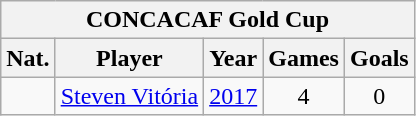<table class="wikitable" style="text-align: center">
<tr>
<th colspan=5>CONCACAF Gold Cup</th>
</tr>
<tr>
<th>Nat.</th>
<th>Player</th>
<th>Year</th>
<th>Games</th>
<th>Goals</th>
</tr>
<tr>
<td></td>
<td><a href='#'>Steven Vitória</a></td>
<td><a href='#'>2017</a></td>
<td>4</td>
<td>0</td>
</tr>
</table>
